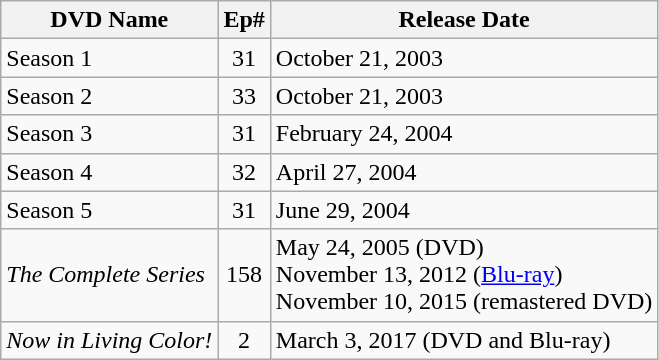<table class="wikitable">
<tr>
<th>DVD Name</th>
<th>Ep#</th>
<th>Release Date</th>
</tr>
<tr>
<td>Season 1</td>
<td align="center">31</td>
<td>October 21, 2003</td>
</tr>
<tr>
<td>Season 2</td>
<td align="center">33</td>
<td>October 21, 2003</td>
</tr>
<tr>
<td>Season 3</td>
<td align="center">31</td>
<td>February 24, 2004</td>
</tr>
<tr>
<td>Season 4</td>
<td align="center">32</td>
<td>April 27, 2004</td>
</tr>
<tr>
<td>Season 5</td>
<td align="center">31</td>
<td>June 29, 2004</td>
</tr>
<tr>
<td><em>The Complete Series</em></td>
<td align="center">158</td>
<td>May 24, 2005 (DVD)<br>November 13, 2012 (<a href='#'>Blu-ray</a>)<br>November 10, 2015 (remastered DVD)</td>
</tr>
<tr>
<td><em>Now in Living Color!</em></td>
<td align="center">2</td>
<td>March 3, 2017 (DVD and Blu-ray)</td>
</tr>
</table>
